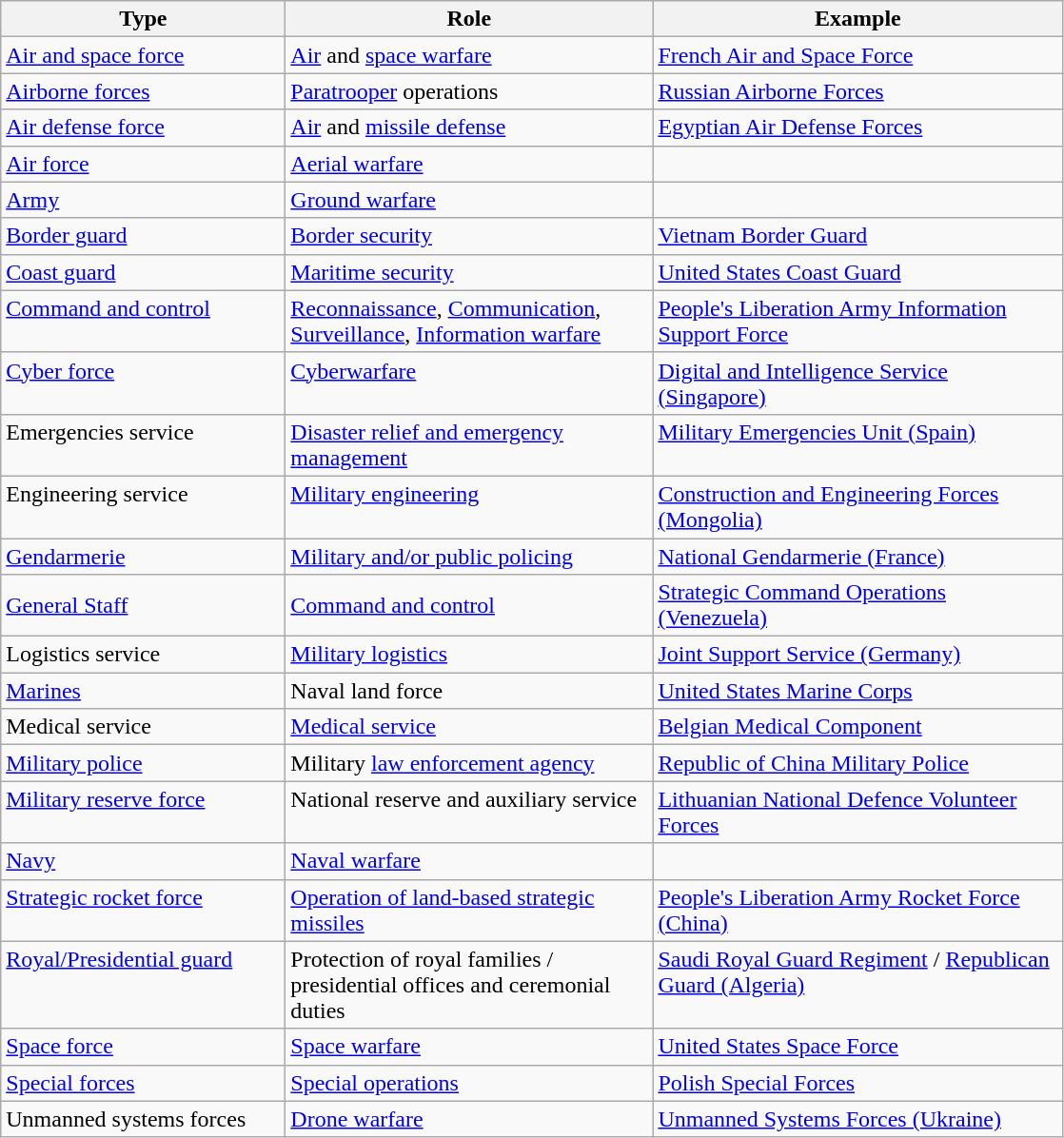<table class="wikitable">
<tr style="vertical-align: top;">
<th style="width: 12em;">Type</th>
<th style=width:250px;>Role</th>
<th style=width:280px;>Example </th>
</tr>
<tr style="vertical-align: top;">
<td><a href='#'>Air and space force</a></td>
<td><a href='#'>Air</a> and <a href='#'>space warfare</a></td>
<td><a href='#'>French Air and Space Force</a></td>
</tr>
<tr>
<td><a href='#'>Airborne forces</a></td>
<td><a href='#'>Paratrooper</a> operations</td>
<td><a href='#'>Russian Airborne Forces</a></td>
</tr>
<tr style="vertical-align: top;">
<td><a href='#'>Air defense force</a></td>
<td><a href='#'>Air</a> and <a href='#'>missile defense</a></td>
<td><a href='#'>Egyptian Air Defense Forces</a></td>
</tr>
<tr style="vertical-align: top;">
<td><a href='#'>Air force</a></td>
<td><a href='#'>Aerial warfare</a></td>
<td></td>
</tr>
<tr style="vertical-align: top;">
<td><a href='#'>Army</a></td>
<td><a href='#'>Ground warfare</a></td>
<td></td>
</tr>
<tr style="vertical-align: top;">
<td><a href='#'>Border guard</a></td>
<td><a href='#'>Border security</a></td>
<td><a href='#'>Vietnam Border Guard</a></td>
</tr>
<tr style="vertical-align: top;">
<td><a href='#'>Coast guard</a></td>
<td><a href='#'>Maritime security</a></td>
<td><a href='#'>United States Coast Guard</a></td>
</tr>
<tr style="vertical-align: top;">
<td><a href='#'>Command and control</a></td>
<td><a href='#'>Reconnaissance</a>, <a href='#'>Communication</a>, <a href='#'>Surveillance</a>, <a href='#'>Information warfare</a></td>
<td><a href='#'>People's Liberation Army Information Support Force</a></td>
</tr>
<tr style="vertical-align: top;">
<td><a href='#'>Cyber force</a></td>
<td><a href='#'>Cyberwarfare</a></td>
<td><a href='#'>Digital and Intelligence Service (Singapore)</a></td>
</tr>
<tr style="vertical-align: top;">
<td>Emergencies service</td>
<td><a href='#'>Disaster relief and emergency management</a></td>
<td><a href='#'>Military Emergencies Unit (Spain)</a></td>
</tr>
<tr style="vertical-align: top;">
<td>Engineering service</td>
<td><a href='#'>Military engineering</a></td>
<td><a href='#'>Construction and Engineering Forces (Mongolia)</a></td>
</tr>
<tr style="vertical-align: top;">
<td><a href='#'>Gendarmerie</a></td>
<td><a href='#'>Military and/or public policing</a></td>
<td><a href='#'>National Gendarmerie (France)</a></td>
</tr>
<tr>
<td><a href='#'>General Staff</a></td>
<td><a href='#'>Command and control</a></td>
<td><a href='#'>Strategic Command Operations (Venezuela)</a></td>
</tr>
<tr style="vertical-align: top;">
<td>Logistics service</td>
<td><a href='#'>Military logistics</a></td>
<td><a href='#'>Joint Support Service (Germany)</a></td>
</tr>
<tr style="vertical-align: top;">
<td><a href='#'>Marines</a></td>
<td>Naval land force</td>
<td><a href='#'>United States Marine Corps</a></td>
</tr>
<tr style="vertical-align: top;">
<td>Medical service</td>
<td><a href='#'>Medical service</a></td>
<td><a href='#'>Belgian Medical Component</a></td>
</tr>
<tr style="vertical-align: top;">
<td><a href='#'>Military police</a></td>
<td>Military <a href='#'>law enforcement agency</a></td>
<td><a href='#'>Republic of China Military Police</a></td>
</tr>
<tr style="vertical-align: top;">
<td><a href='#'>Military reserve force</a></td>
<td>National reserve and auxiliary service</td>
<td><a href='#'>Lithuanian National Defence Volunteer Forces</a></td>
</tr>
<tr style="vertical-align: top;">
<td><a href='#'>Navy</a></td>
<td><a href='#'>Naval warfare</a></td>
<td></td>
</tr>
<tr style="vertical-align: top;">
<td><a href='#'>Strategic rocket force</a></td>
<td><a href='#'>Operation of land-based strategic missiles</a></td>
<td><a href='#'>People's Liberation Army Rocket Force (China)</a></td>
</tr>
<tr style="vertical-align: top;">
<td><a href='#'>Royal/Presidential guard</a></td>
<td>Protection of royal families / presidential offices and ceremonial duties</td>
<td><a href='#'>Saudi Royal Guard Regiment</a> / <a href='#'>Republican Guard (Algeria)</a></td>
</tr>
<tr style="vertical-align: top;">
<td><a href='#'>Space force</a></td>
<td><a href='#'>Space warfare</a></td>
<td><a href='#'>United States Space Force</a></td>
</tr>
<tr style="vertical-align: top;">
<td><a href='#'>Special forces</a></td>
<td><a href='#'>Special operations</a></td>
<td><a href='#'>Polish Special Forces</a></td>
</tr>
<tr style="vertical-align: top;">
<td>Unmanned systems forces</td>
<td><a href='#'>Drone warfare</a></td>
<td><a href='#'>Unmanned Systems Forces (Ukraine)</a></td>
</tr>
</table>
